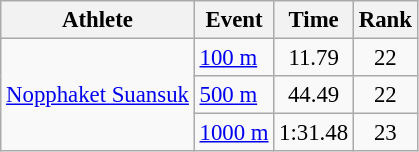<table class=wikitable style=font-size:95%>
<tr>
<th>Athlete</th>
<th>Event</th>
<th>Time</th>
<th>Rank</th>
</tr>
<tr align=center>
<td align=left rowspan=3><a href='#'>Nopphaket Suansuk</a></td>
<td align=left><a href='#'>100 m</a></td>
<td>11.79</td>
<td>22</td>
</tr>
<tr align=center>
<td align=left><a href='#'>500 m</a></td>
<td>44.49</td>
<td>22</td>
</tr>
<tr align=center>
<td align=left><a href='#'>1000 m</a></td>
<td>1:31.48</td>
<td>23</td>
</tr>
</table>
